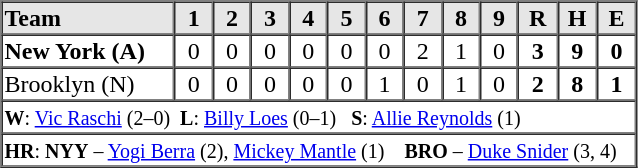<table border=1 cellspacing=0 width=425 style="margin-left:3em;">
<tr style="text-align:center; background-color:#e6e6e6;">
<th align=left width=125>Team</th>
<th width=25>1</th>
<th width=25>2</th>
<th width=25>3</th>
<th width=25>4</th>
<th width=25>5</th>
<th width=25>6</th>
<th width=25>7</th>
<th width=25>8</th>
<th width=25>9</th>
<th width=25>R</th>
<th width=25>H</th>
<th width=25>E</th>
</tr>
<tr style="text-align:center;">
<td align=left><strong>New York (A)</strong></td>
<td>0</td>
<td>0</td>
<td>0</td>
<td>0</td>
<td>0</td>
<td>0</td>
<td>2</td>
<td>1</td>
<td>0</td>
<td><strong>3</strong></td>
<td><strong>9</strong></td>
<td><strong>0</strong></td>
</tr>
<tr style="text-align:center;">
<td align=left>Brooklyn (N)</td>
<td>0</td>
<td>0</td>
<td>0</td>
<td>0</td>
<td>0</td>
<td>1</td>
<td>0</td>
<td>1</td>
<td>0</td>
<td><strong>2</strong></td>
<td><strong>8</strong></td>
<td><strong>1</strong></td>
</tr>
<tr style="text-align:left;">
<td colspan=13><small><strong>W</strong>: <a href='#'>Vic Raschi</a> (2–0)  <strong>L</strong>: <a href='#'>Billy Loes</a> (0–1)   <strong>S</strong>: <a href='#'>Allie Reynolds</a> (1)</small></td>
</tr>
<tr style="text-align:left;">
<td colspan=13><small><strong>HR</strong>: <strong>NYY</strong> – <a href='#'>Yogi Berra</a> (2), <a href='#'>Mickey Mantle</a> (1)    <strong>BRO</strong> – <a href='#'>Duke Snider</a> (3, 4)</small></td>
</tr>
</table>
